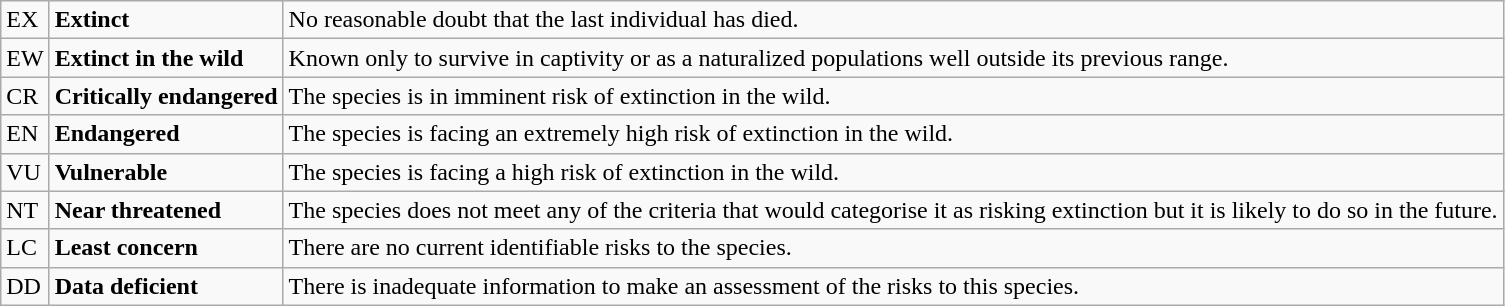<table class="wikitable" style="text-align:left">
<tr>
<td>EX</td>
<td><strong>Extinct</strong></td>
<td>No reasonable doubt that the last individual has died.</td>
</tr>
<tr>
<td>EW</td>
<td><strong>Extinct in the wild</strong></td>
<td>Known only to survive in captivity or as a naturalized populations well outside its previous range.</td>
</tr>
<tr>
<td>CR</td>
<td><strong>Critically endangered</strong></td>
<td>The species is in imminent risk of extinction in the wild.</td>
</tr>
<tr>
<td>EN</td>
<td><strong>Endangered</strong></td>
<td>The species is facing an extremely high risk of extinction in the wild.</td>
</tr>
<tr>
<td>VU</td>
<td><strong>Vulnerable</strong></td>
<td>The species is facing a high risk of extinction in the wild.</td>
</tr>
<tr>
<td>NT</td>
<td><strong>Near threatened</strong></td>
<td>The species does not meet any of the criteria that would categorise it as risking extinction but it is likely to do so in the future.</td>
</tr>
<tr>
<td>LC</td>
<td><strong>Least concern</strong></td>
<td>There are no current identifiable risks to the species.</td>
</tr>
<tr>
<td>DD</td>
<td><strong>Data deficient</strong></td>
<td>There is inadequate information to make an assessment of the risks to this species.</td>
</tr>
</table>
